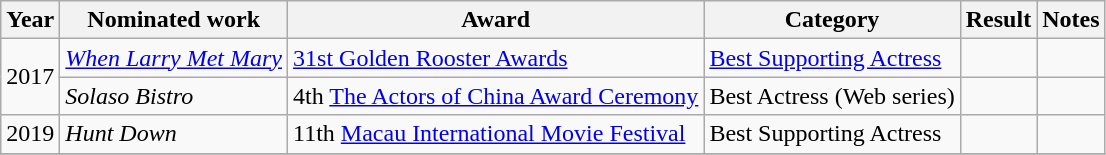<table class="wikitable">
<tr>
<th>Year</th>
<th>Nominated work</th>
<th>Award</th>
<th>Category</th>
<th>Result</th>
<th>Notes</th>
</tr>
<tr>
<td rowspan=2>2017</td>
<td><em><a href='#'>When Larry Met Mary </a></em></td>
<td><a href='#'>31st Golden Rooster Awards</a></td>
<td><a href='#'>Best Supporting Actress</a></td>
<td></td>
<td></td>
</tr>
<tr>
<td><em>Solaso Bistro</em></td>
<td>4th <a href='#'>The Actors of China Award Ceremony</a></td>
<td>Best Actress (Web series)</td>
<td></td>
<td></td>
</tr>
<tr>
<td>2019</td>
<td><em>Hunt Down</em></td>
<td>11th <a href='#'>Macau International Movie Festival</a></td>
<td>Best Supporting Actress</td>
<td></td>
<td></td>
</tr>
<tr>
</tr>
</table>
